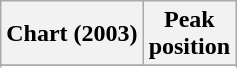<table class="wikitable sortable">
<tr>
<th align="left">Chart (2003)</th>
<th align="left">Peak<br>position</th>
</tr>
<tr>
</tr>
<tr>
</tr>
</table>
